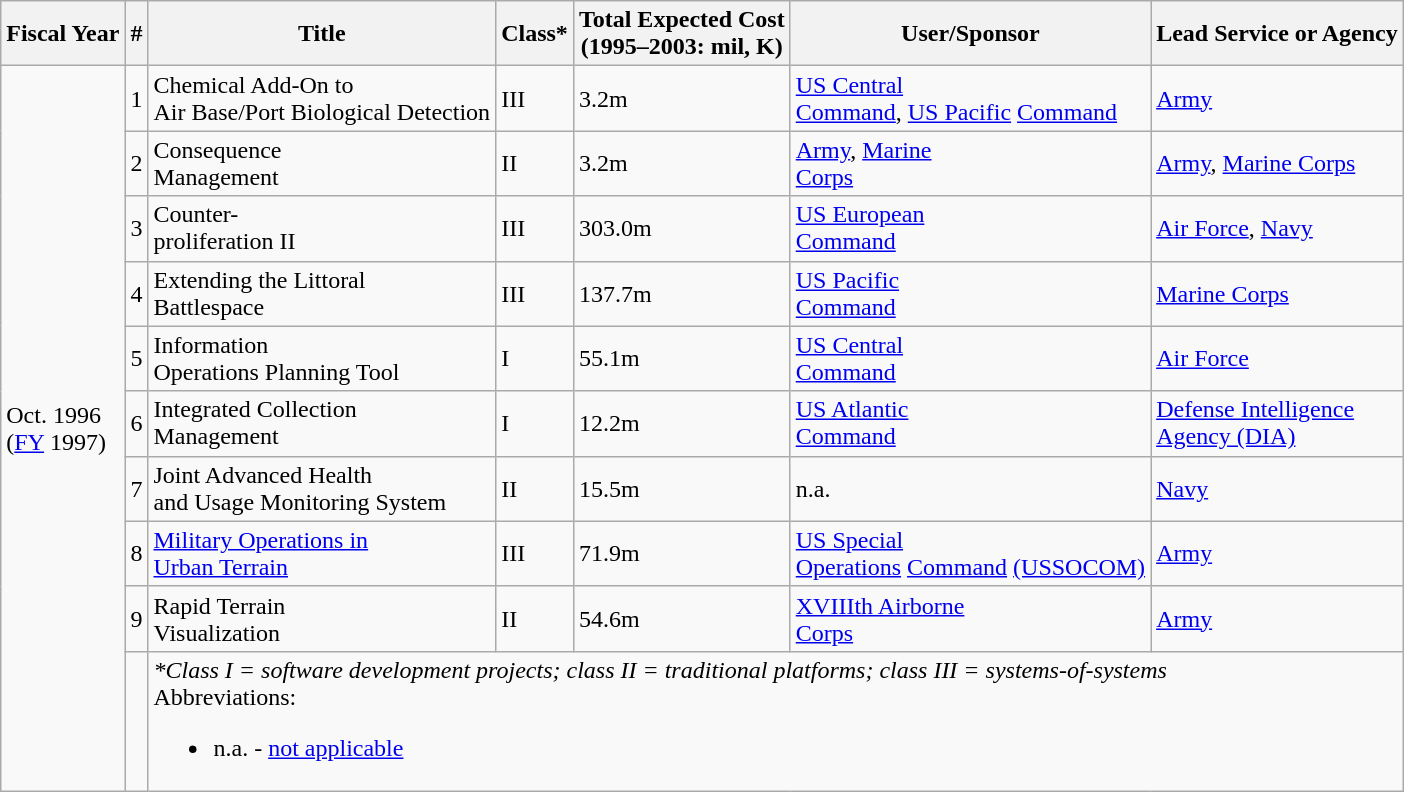<table class="wikitable sortable mw-collapsible">
<tr>
<th>Fiscal Year</th>
<th>#</th>
<th>Title</th>
<th>Class*</th>
<th>Total Expected Cost<br>(1995–2003: mil, K)</th>
<th>User/Sponsor</th>
<th>Lead Service or Agency</th>
</tr>
<tr>
<td rowspan="10">Oct. 1996<br>(<a href='#'>FY</a> 1997)</td>
<td>1</td>
<td>Chemical Add-On to<br>Air Base/Port 
Biological Detection</td>
<td>III</td>
<td>3.2m</td>
<td><a href='#'>US Central</a><br><a href='#'>Command</a>, 
<a href='#'>US Pacific</a> 
<a href='#'>Command</a></td>
<td><a href='#'>Army</a></td>
</tr>
<tr>
<td>2</td>
<td>Consequence<br>Management</td>
<td>II</td>
<td>3.2m</td>
<td><a href='#'>Army</a>, <a href='#'>Marine</a><br><a href='#'>Corps</a></td>
<td><a href='#'>Army</a>, <a href='#'>Marine Corps</a></td>
</tr>
<tr>
<td>3</td>
<td>Counter-<br>proliferation II</td>
<td>III</td>
<td>303.0m</td>
<td><a href='#'>US European</a><br><a href='#'>Command</a></td>
<td><a href='#'>Air Force</a>, <a href='#'>Navy</a></td>
</tr>
<tr>
<td>4</td>
<td>Extending the Littoral<br>Battlespace</td>
<td>III</td>
<td>137.7m</td>
<td><a href='#'>US Pacific</a><br><a href='#'>Command</a></td>
<td><a href='#'>Marine Corps</a></td>
</tr>
<tr>
<td>5</td>
<td>Information<br>Operations Planning 
Tool</td>
<td>I</td>
<td>55.1m</td>
<td><a href='#'>US Central</a><br><a href='#'>Command</a></td>
<td><a href='#'>Air Force</a></td>
</tr>
<tr>
<td>6</td>
<td>Integrated Collection<br>Management</td>
<td>I</td>
<td>12.2m</td>
<td><a href='#'>US Atlantic</a><br><a href='#'>Command</a></td>
<td><a href='#'>Defense Intelligence</a><br><a href='#'>Agency (DIA)</a></td>
</tr>
<tr>
<td>7</td>
<td>Joint Advanced Health<br>and Usage Monitoring 
System</td>
<td>II</td>
<td>15.5m</td>
<td>n.a.</td>
<td><a href='#'>Navy</a></td>
</tr>
<tr>
<td>8</td>
<td><a href='#'>Military Operations in</a><br><a href='#'>Urban Terrain</a></td>
<td>III</td>
<td>71.9m</td>
<td><a href='#'>US Special</a><br><a href='#'>Operations</a> 
<a href='#'>Command</a> 
<a href='#'>(USSOCOM)</a></td>
<td><a href='#'>Army</a></td>
</tr>
<tr>
<td>9</td>
<td>Rapid Terrain<br>Visualization</td>
<td>II</td>
<td>54.6m</td>
<td><a href='#'>XVIIIth Airborne</a><br><a href='#'>Corps</a></td>
<td><a href='#'>Army</a></td>
</tr>
<tr>
<td></td>
<td colspan="5"><em>*Class I = software development projects; class II = traditional platforms; class III = systems-of-systems</em><br>Abbreviations:<ul><li>n.a. - <a href='#'>not applicable</a></li></ul></td>
</tr>
</table>
